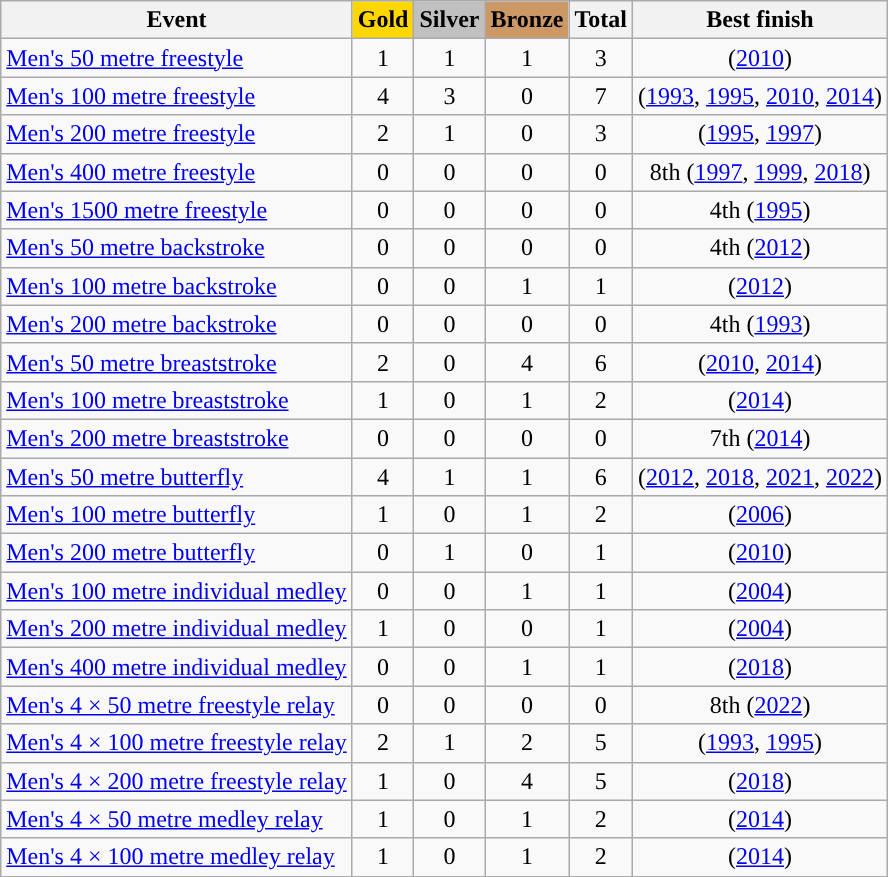<table class="wikitable sortable" style="text-align:center">
<tr>
<th>Event</th>
<th style="background-color:gold;">Gold</th>
<th style="background-color:silver;">Silver</th>
<th style="background-color:#c96;">Bronze</th>
<th>Total</th>
<th>Best finish</th>
</tr>
<tr>
<td align=left><a href='#'>Men's 50 metre freestyle</a></td>
<td>1</td>
<td>1</td>
<td>1</td>
<td>3</td>
<td> (<a href='#'>2010</a>)</td>
</tr>
<tr>
<td align=left><a href='#'>Men's 100 metre freestyle</a></td>
<td>4</td>
<td>3</td>
<td>0</td>
<td>7</td>
<td> (<a href='#'>1993</a>, <a href='#'>1995</a>, <a href='#'>2010</a>, <a href='#'>2014</a>)</td>
</tr>
<tr>
<td align=left><a href='#'>Men's 200 metre freestyle</a></td>
<td>2</td>
<td>1</td>
<td>0</td>
<td>3</td>
<td> (<a href='#'>1995</a>, <a href='#'>1997</a>)</td>
</tr>
<tr>
<td align=left><a href='#'>Men's 400 metre freestyle</a></td>
<td>0</td>
<td>0</td>
<td>0</td>
<td>0</td>
<td>8th (<a href='#'>1997</a>, <a href='#'>1999</a>, <a href='#'>2018</a>)</td>
</tr>
<tr>
<td align=left><a href='#'>Men's 1500 metre freestyle</a></td>
<td>0</td>
<td>0</td>
<td>0</td>
<td>0</td>
<td>4th (<a href='#'>1995</a>)</td>
</tr>
<tr>
<td align=left><a href='#'>Men's 50 metre backstroke</a></td>
<td>0</td>
<td>0</td>
<td>0</td>
<td>0</td>
<td>4th (<a href='#'>2012</a>)</td>
</tr>
<tr>
<td align=left><a href='#'>Men's 100 metre backstroke</a></td>
<td>0</td>
<td>0</td>
<td>1</td>
<td>1</td>
<td> (<a href='#'>2012</a>)</td>
</tr>
<tr>
<td align=left><a href='#'>Men's 200 metre backstroke</a></td>
<td>0</td>
<td>0</td>
<td>0</td>
<td>0</td>
<td>4th (<a href='#'>1993</a>)</td>
</tr>
<tr>
<td align=left><a href='#'>Men's 50 metre breaststroke</a></td>
<td>2</td>
<td>0</td>
<td>4</td>
<td>6</td>
<td> (<a href='#'>2010</a>, <a href='#'>2014</a>)</td>
</tr>
<tr>
<td align=left><a href='#'>Men's 100 metre breaststroke</a></td>
<td>1</td>
<td>0</td>
<td>1</td>
<td>2</td>
<td> (<a href='#'>2014</a>)</td>
</tr>
<tr>
<td align=left><a href='#'>Men's 200 metre breaststroke</a></td>
<td>0</td>
<td>0</td>
<td>0</td>
<td>0</td>
<td>7th (<a href='#'>2014</a>)</td>
</tr>
<tr>
<td align=left><a href='#'>Men's 50 metre butterfly</a></td>
<td>4</td>
<td>1</td>
<td>1</td>
<td>6</td>
<td> (<a href='#'>2012</a>, <a href='#'>2018</a>, <a href='#'>2021</a>, <a href='#'>2022</a>)</td>
</tr>
<tr>
<td align=left><a href='#'>Men's 100 metre butterfly</a></td>
<td>1</td>
<td>0</td>
<td>1</td>
<td>2</td>
<td> (<a href='#'>2006</a>)</td>
</tr>
<tr>
<td align=left><a href='#'>Men's 200 metre butterfly</a></td>
<td>0</td>
<td>1</td>
<td>0</td>
<td>1</td>
<td> (<a href='#'>2010</a>)</td>
</tr>
<tr>
<td align=left><a href='#'>Men's 100 metre individual medley</a></td>
<td>0</td>
<td>0</td>
<td>1</td>
<td>1</td>
<td> (<a href='#'>2004</a>)</td>
</tr>
<tr>
<td align=left><a href='#'>Men's 200 metre individual medley</a></td>
<td>1</td>
<td>0</td>
<td>0</td>
<td>1</td>
<td> (<a href='#'>2004</a>)</td>
</tr>
<tr>
<td align=left><a href='#'>Men's 400 metre individual medley</a></td>
<td>0</td>
<td>0</td>
<td>1</td>
<td>1</td>
<td> (<a href='#'>2018</a>)</td>
</tr>
<tr>
<td align=left><a href='#'>Men's 4 × 50 metre freestyle relay</a></td>
<td>0</td>
<td>0</td>
<td>0</td>
<td>0</td>
<td>8th (<a href='#'>2022</a>)</td>
</tr>
<tr>
<td align=left><a href='#'>Men's 4 × 100 metre freestyle relay</a></td>
<td>2</td>
<td>1</td>
<td>2</td>
<td>5</td>
<td> (<a href='#'>1993</a>, <a href='#'>1995</a>)</td>
</tr>
<tr>
<td align=left><a href='#'>Men's 4 × 200 metre freestyle relay</a></td>
<td>1</td>
<td>0</td>
<td>4</td>
<td>5</td>
<td> (<a href='#'>2018</a>)</td>
</tr>
<tr>
<td align=left><a href='#'>Men's 4 × 50 metre medley relay</a></td>
<td>1</td>
<td>0</td>
<td>1</td>
<td>2</td>
<td> (<a href='#'>2014</a>)</td>
</tr>
<tr>
<td align=left><a href='#'>Men's 4 × 100 metre medley relay</a></td>
<td>1</td>
<td>0</td>
<td>1</td>
<td>2</td>
<td> (<a href='#'>2014</a>)</td>
</tr>
</table>
